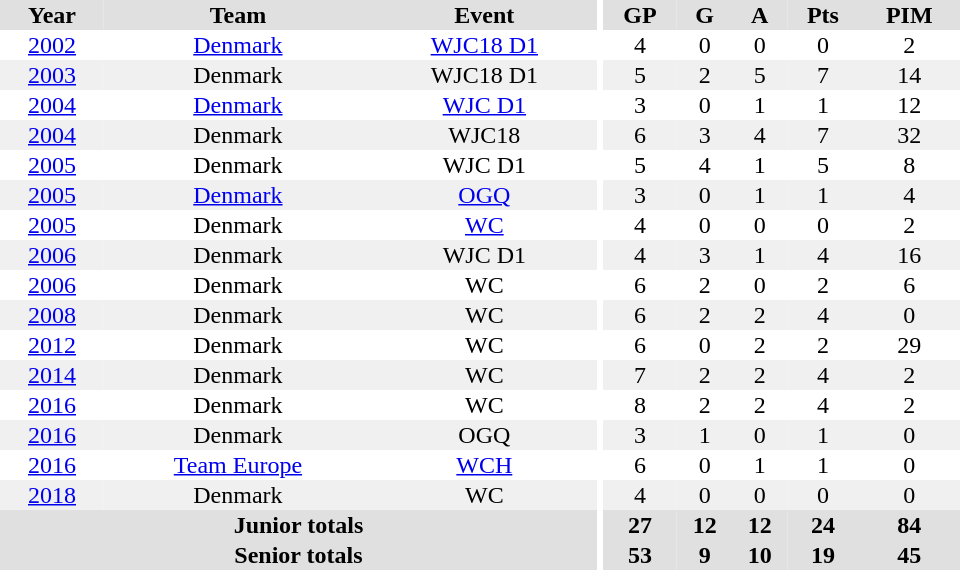<table border="0" cellpadding="1" cellspacing="0" ID="Table3" style="text-align:center; width:40em">
<tr ALIGN="center" bgcolor="#e0e0e0">
<th>Year</th>
<th>Team</th>
<th>Event</th>
<th rowspan="99" bgcolor="#ffffff"></th>
<th>GP</th>
<th>G</th>
<th>A</th>
<th>Pts</th>
<th>PIM</th>
</tr>
<tr>
<td><a href='#'>2002</a></td>
<td><a href='#'>Denmark</a></td>
<td><a href='#'>WJC18 D1</a></td>
<td>4</td>
<td>0</td>
<td>0</td>
<td>0</td>
<td>2</td>
</tr>
<tr bgcolor="#f0f0f0">
<td><a href='#'>2003</a></td>
<td>Denmark</td>
<td>WJC18 D1</td>
<td>5</td>
<td>2</td>
<td>5</td>
<td>7</td>
<td>14</td>
</tr>
<tr>
<td><a href='#'>2004</a></td>
<td><a href='#'>Denmark</a></td>
<td><a href='#'>WJC D1</a></td>
<td>3</td>
<td>0</td>
<td>1</td>
<td>1</td>
<td>12</td>
</tr>
<tr bgcolor="#f0f0f0">
<td><a href='#'>2004</a></td>
<td>Denmark</td>
<td>WJC18</td>
<td>6</td>
<td>3</td>
<td>4</td>
<td>7</td>
<td>32</td>
</tr>
<tr>
<td><a href='#'>2005</a></td>
<td>Denmark</td>
<td>WJC D1</td>
<td>5</td>
<td>4</td>
<td>1</td>
<td>5</td>
<td>8</td>
</tr>
<tr bgcolor="#f0f0f0">
<td><a href='#'>2005</a></td>
<td><a href='#'>Denmark</a></td>
<td><a href='#'>OGQ</a></td>
<td>3</td>
<td>0</td>
<td>1</td>
<td>1</td>
<td>4</td>
</tr>
<tr>
<td><a href='#'>2005</a></td>
<td>Denmark</td>
<td><a href='#'>WC</a></td>
<td>4</td>
<td>0</td>
<td>0</td>
<td>0</td>
<td>2</td>
</tr>
<tr bgcolor="#f0f0f0">
<td><a href='#'>2006</a></td>
<td>Denmark</td>
<td>WJC D1</td>
<td>4</td>
<td>3</td>
<td>1</td>
<td>4</td>
<td>16</td>
</tr>
<tr>
<td><a href='#'>2006</a></td>
<td>Denmark</td>
<td>WC</td>
<td>6</td>
<td>2</td>
<td>0</td>
<td>2</td>
<td>6</td>
</tr>
<tr bgcolor="#f0f0f0">
<td><a href='#'>2008</a></td>
<td>Denmark</td>
<td>WC</td>
<td>6</td>
<td>2</td>
<td>2</td>
<td>4</td>
<td>0</td>
</tr>
<tr>
<td><a href='#'>2012</a></td>
<td>Denmark</td>
<td>WC</td>
<td>6</td>
<td>0</td>
<td>2</td>
<td>2</td>
<td>29</td>
</tr>
<tr bgcolor="#f0f0f0">
<td><a href='#'>2014</a></td>
<td>Denmark</td>
<td>WC</td>
<td>7</td>
<td>2</td>
<td>2</td>
<td>4</td>
<td>2</td>
</tr>
<tr>
<td><a href='#'>2016</a></td>
<td>Denmark</td>
<td>WC</td>
<td>8</td>
<td>2</td>
<td>2</td>
<td>4</td>
<td>2</td>
</tr>
<tr bgcolor="#f0f0f0">
<td><a href='#'>2016</a></td>
<td>Denmark</td>
<td>OGQ</td>
<td>3</td>
<td>1</td>
<td>0</td>
<td>1</td>
<td>0</td>
</tr>
<tr>
<td><a href='#'>2016</a></td>
<td><a href='#'>Team Europe</a></td>
<td><a href='#'>WCH</a></td>
<td>6</td>
<td>0</td>
<td>1</td>
<td>1</td>
<td>0</td>
</tr>
<tr bgcolor="#f0f0f0">
<td><a href='#'>2018</a></td>
<td>Denmark</td>
<td>WC</td>
<td>4</td>
<td>0</td>
<td>0</td>
<td>0</td>
<td>0</td>
</tr>
<tr bgcolor="#e0e0e0">
<th colspan="3">Junior totals</th>
<th>27</th>
<th>12</th>
<th>12</th>
<th>24</th>
<th>84</th>
</tr>
<tr bgcolor="#e0e0e0">
<th colspan="3">Senior totals</th>
<th>53</th>
<th>9</th>
<th>10</th>
<th>19</th>
<th>45</th>
</tr>
</table>
